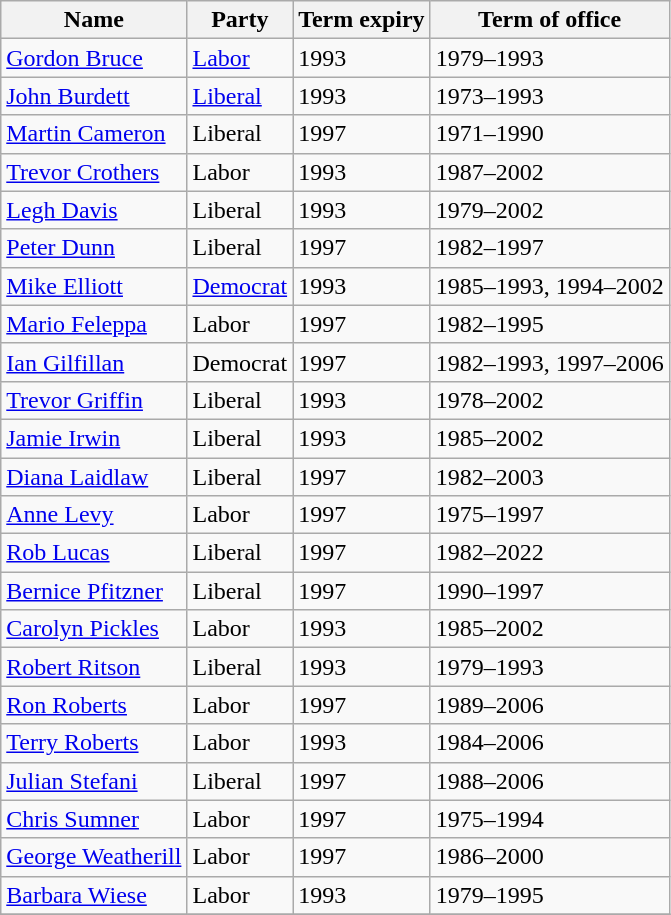<table class="wikitable sortable">
<tr>
<th>Name</th>
<th>Party</th>
<th>Term expiry</th>
<th>Term of office</th>
</tr>
<tr>
<td><a href='#'>Gordon Bruce</a></td>
<td><a href='#'>Labor</a></td>
<td>1993</td>
<td>1979–1993</td>
</tr>
<tr>
<td><a href='#'>John Burdett</a></td>
<td><a href='#'>Liberal</a></td>
<td>1993</td>
<td>1973–1993</td>
</tr>
<tr>
<td><a href='#'>Martin Cameron</a> </td>
<td>Liberal</td>
<td>1997</td>
<td>1971–1990</td>
</tr>
<tr>
<td><a href='#'>Trevor Crothers</a></td>
<td>Labor</td>
<td>1993</td>
<td>1987–2002</td>
</tr>
<tr>
<td><a href='#'>Legh Davis</a></td>
<td>Liberal</td>
<td>1993</td>
<td>1979–2002</td>
</tr>
<tr>
<td><a href='#'>Peter Dunn</a></td>
<td>Liberal</td>
<td>1997</td>
<td>1982–1997</td>
</tr>
<tr>
<td><a href='#'>Mike Elliott</a></td>
<td><a href='#'>Democrat</a></td>
<td>1993</td>
<td>1985–1993, 1994–2002</td>
</tr>
<tr>
<td><a href='#'>Mario Feleppa</a></td>
<td>Labor</td>
<td>1997</td>
<td>1982–1995</td>
</tr>
<tr>
<td><a href='#'>Ian Gilfillan</a></td>
<td>Democrat</td>
<td>1997</td>
<td>1982–1993, 1997–2006</td>
</tr>
<tr>
<td><a href='#'>Trevor Griffin</a></td>
<td>Liberal</td>
<td>1993</td>
<td>1978–2002</td>
</tr>
<tr>
<td><a href='#'>Jamie Irwin</a></td>
<td>Liberal</td>
<td>1993</td>
<td>1985–2002</td>
</tr>
<tr>
<td><a href='#'>Diana Laidlaw</a></td>
<td>Liberal</td>
<td>1997</td>
<td>1982–2003</td>
</tr>
<tr>
<td><a href='#'>Anne Levy</a></td>
<td>Labor</td>
<td>1997</td>
<td>1975–1997</td>
</tr>
<tr>
<td><a href='#'>Rob Lucas</a></td>
<td>Liberal</td>
<td>1997</td>
<td>1982–2022</td>
</tr>
<tr>
<td><a href='#'>Bernice Pfitzner</a> </td>
<td>Liberal</td>
<td>1997</td>
<td>1990–1997</td>
</tr>
<tr>
<td><a href='#'>Carolyn Pickles</a></td>
<td>Labor</td>
<td>1993</td>
<td>1985–2002</td>
</tr>
<tr>
<td><a href='#'>Robert Ritson</a></td>
<td>Liberal</td>
<td>1993</td>
<td>1979–1993</td>
</tr>
<tr>
<td><a href='#'>Ron Roberts</a></td>
<td>Labor</td>
<td>1997</td>
<td>1989–2006</td>
</tr>
<tr>
<td><a href='#'>Terry Roberts</a></td>
<td>Labor</td>
<td>1993</td>
<td>1984–2006</td>
</tr>
<tr>
<td><a href='#'>Julian Stefani</a></td>
<td>Liberal</td>
<td>1997</td>
<td>1988–2006</td>
</tr>
<tr>
<td><a href='#'>Chris Sumner</a></td>
<td>Labor</td>
<td>1997</td>
<td>1975–1994</td>
</tr>
<tr>
<td><a href='#'>George Weatherill</a></td>
<td>Labor</td>
<td>1997</td>
<td>1986–2000</td>
</tr>
<tr>
<td><a href='#'>Barbara Wiese</a></td>
<td>Labor</td>
<td>1993</td>
<td>1979–1995</td>
</tr>
<tr>
</tr>
</table>
